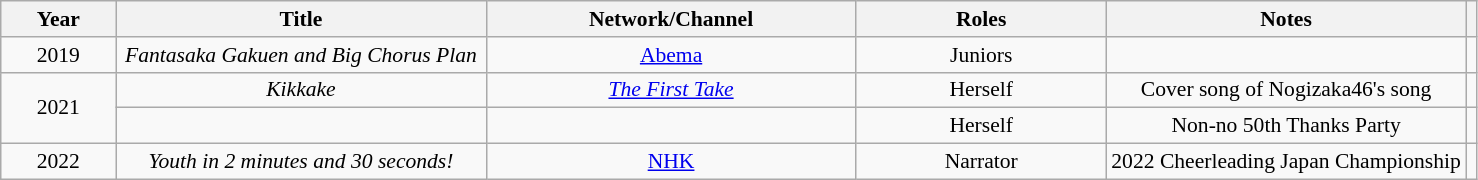<table class="wikitable" style="text-align:center; font-size:0.9em;">
<tr>
<th width="70">Year</th>
<th width="240">Title</th>
<th width="240">Network/Channel</th>
<th width="160">Roles</th>
<th>Notes</th>
<th></th>
</tr>
<tr>
<td>2019</td>
<td><em>Fantasaka Gakuen and Big Chorus Plan</em></td>
<td><a href='#'>Abema</a></td>
<td>Juniors</td>
<td></td>
<td></td>
</tr>
<tr>
<td rowspan="2">2021</td>
<td><em>Kikkake</em></td>
<td><em><a href='#'>The First Take</a></em></td>
<td>Herself</td>
<td>Cover song of Nogizaka46's song</td>
<td></td>
</tr>
<tr>
<td></td>
<td></td>
<td>Herself</td>
<td>Non-no 50th Thanks Party</td>
<td></td>
</tr>
<tr>
<td>2022</td>
<td><em>Youth in 2 minutes and 30 seconds!</em></td>
<td><a href='#'>NHK</a></td>
<td>Narrator</td>
<td>2022 Cheerleading Japan Championship</td>
<td></td>
</tr>
</table>
